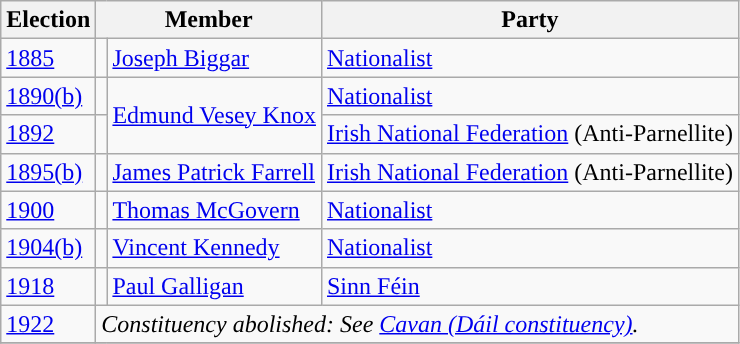<table class="wikitable">
<tr>
<th>Election</th>
<th colspan="2">Member</th>
<th>Party</th>
</tr>
<tr>
<td><a href='#'>1885</a></td>
<td style="color:inherit;background-color: "></td>
<td><a href='#'>Joseph Biggar</a></td>
<td><a href='#'>Nationalist</a></td>
</tr>
<tr>
<td><a href='#'>1890(b)</a></td>
<td style="color:inherit;background-color: "></td>
<td rowspan="2"><a href='#'>Edmund Vesey Knox</a></td>
<td><a href='#'>Nationalist</a></td>
</tr>
<tr>
<td><a href='#'>1892</a></td>
<td style="color:inherit;background-color: "></td>
<td><a href='#'>Irish National Federation</a> (Anti-Parnellite)</td>
</tr>
<tr>
<td><a href='#'>1895(b)</a></td>
<td style="color:inherit;background-color: "></td>
<td><a href='#'>James Patrick Farrell</a></td>
<td><a href='#'>Irish National Federation</a> (Anti-Parnellite)</td>
</tr>
<tr>
<td><a href='#'>1900</a></td>
<td style="color:inherit;background-color:"></td>
<td><a href='#'>Thomas McGovern</a></td>
<td><a href='#'>Nationalist</a></td>
</tr>
<tr>
<td><a href='#'>1904(b)</a></td>
<td style="color:inherit;background-color:"></td>
<td><a href='#'>Vincent Kennedy</a></td>
<td><a href='#'>Nationalist</a></td>
</tr>
<tr>
<td><a href='#'>1918</a></td>
<td style="color:inherit;background-color: "></td>
<td><a href='#'>Paul Galligan</a></td>
<td><a href='#'>Sinn Féin</a></td>
</tr>
<tr>
<td><a href='#'>1922</a></td>
<td colspan=3><em>Constituency abolished: See <a href='#'>Cavan (Dáil constituency)</a>.</em></td>
</tr>
<tr>
</tr>
</table>
